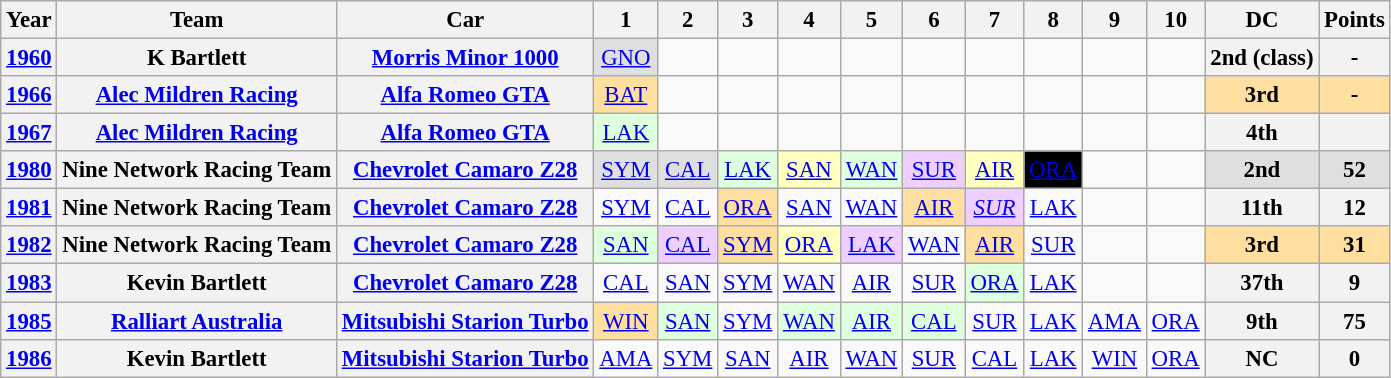<table class="wikitable" style="text-align:center; font-size:95%">
<tr>
<th>Year</th>
<th>Team</th>
<th>Car</th>
<th>1</th>
<th>2</th>
<th>3</th>
<th>4</th>
<th>5</th>
<th>6</th>
<th>7</th>
<th>8</th>
<th>9</th>
<th>10</th>
<th>DC</th>
<th>Points</th>
</tr>
<tr>
<th><a href='#'>1960</a></th>
<th>K Bartlett</th>
<th><a href='#'>Morris Minor 1000</a></th>
<td style="background:#dfdfdf;"><a href='#'>GNO</a><br></td>
<td></td>
<td></td>
<td></td>
<td></td>
<td></td>
<td></td>
<td></td>
<td></td>
<td></td>
<th>2nd (class)</th>
<th>-</th>
</tr>
<tr>
<th><a href='#'>1966</a></th>
<th><a href='#'>Alec Mildren Racing</a></th>
<th><a href='#'>Alfa Romeo GTA</a></th>
<td style="background:#ffdf9f;"><a href='#'>BAT</a><br></td>
<td></td>
<td></td>
<td></td>
<td></td>
<td></td>
<td></td>
<td></td>
<td></td>
<td></td>
<th style="background:#ffdf9f;"><strong>3rd</strong></th>
<th style="background:#ffdf9f;">-</th>
</tr>
<tr>
<th><a href='#'>1967</a></th>
<th><a href='#'>Alec Mildren Racing</a></th>
<th><a href='#'>Alfa Romeo GTA</a></th>
<td style="background:#dfffdf;"><a href='#'>LAK</a><br></td>
<td></td>
<td></td>
<td></td>
<td></td>
<td></td>
<td></td>
<td></td>
<td></td>
<td></td>
<th>4th</th>
<th></th>
</tr>
<tr>
<th><a href='#'>1980</a></th>
<th>Nine Network Racing Team</th>
<th><a href='#'>Chevrolet Camaro Z28</a></th>
<td style="background:#dfdfdf;"><a href='#'>SYM</a><br></td>
<td style="background:#dfdfdf;"><a href='#'>CAL</a><br></td>
<td style="background:#dfffdf;"><a href='#'>LAK</a><br></td>
<td style="background:#ffffbf;"><a href='#'>SAN</a><br></td>
<td style="background:#dfffdf;"><a href='#'>WAN</a><br></td>
<td style="background:#efcfff;"><a href='#'>SUR</a><br></td>
<td style="background:#ffffbf;"><a href='#'>AIR</a><br></td>
<td style="background:#000000; color:white"><a href='#'>ORA</a><br></td>
<td></td>
<td></td>
<th style="background:#dfdfdf;"><strong>2nd</strong></th>
<th style="background:#dfdfdf;">52</th>
</tr>
<tr>
<th><a href='#'>1981</a></th>
<th>Nine Network Racing Team</th>
<th><a href='#'>Chevrolet Camaro Z28</a></th>
<td><a href='#'>SYM</a></td>
<td><a href='#'>CAL</a></td>
<td style="background:#ffdf9f;"><a href='#'>ORA</a><br></td>
<td><a href='#'>SAN</a></td>
<td><a href='#'>WAN</a></td>
<td style="background:#ffdf9f;"><a href='#'>AIR</a><br></td>
<td style="background:#efcfff;"><em><a href='#'>SUR</a></em><br></td>
<td><a href='#'>LAK</a></td>
<td></td>
<td></td>
<th>11th</th>
<th>12</th>
</tr>
<tr>
<th><a href='#'>1982</a></th>
<th>Nine Network Racing Team</th>
<th><a href='#'>Chevrolet Camaro Z28</a></th>
<td style="background:#dfffdf;"><a href='#'>SAN</a><br></td>
<td style="background:#efcfff;"><a href='#'>CAL</a><br></td>
<td style="background:#ffdf9f;"><a href='#'>SYM</a><br></td>
<td style="background:#ffffbf;"><a href='#'>ORA</a><br></td>
<td style="background:#efcfff;"><a href='#'>LAK</a><br></td>
<td><a href='#'>WAN</a></td>
<td style="background:#ffdf9f;"><a href='#'>AIR</a><br></td>
<td><a href='#'>SUR</a></td>
<td></td>
<td></td>
<th style="background:#ffdf9f;"><strong>3rd</strong></th>
<th style="background:#ffdf9f;">31</th>
</tr>
<tr>
<th><a href='#'>1983</a></th>
<th>Kevin Bartlett</th>
<th><a href='#'>Chevrolet Camaro Z28</a></th>
<td><a href='#'>CAL</a></td>
<td><a href='#'>SAN</a></td>
<td><a href='#'>SYM</a></td>
<td><a href='#'>WAN</a></td>
<td><a href='#'>AIR</a></td>
<td><a href='#'>SUR</a></td>
<td style="background:#dfffdf;"><a href='#'>ORA</a><br></td>
<td><a href='#'>LAK</a></td>
<td></td>
<td></td>
<th>37th</th>
<th>9</th>
</tr>
<tr>
<th><a href='#'>1985</a></th>
<th><a href='#'>Ralliart Australia</a></th>
<th><a href='#'>Mitsubishi Starion Turbo</a></th>
<td style="background:#ffdf9f;"><a href='#'>WIN</a><br></td>
<td style="background:#dfffdf;"><a href='#'>SAN</a><br></td>
<td><a href='#'>SYM</a><br></td>
<td style="background:#dfffdf;"><a href='#'>WAN</a><br></td>
<td style="background:#dfffdf;"><a href='#'>AIR</a><br></td>
<td style="background:#dfffdf;"><a href='#'>CAL</a><br></td>
<td><a href='#'>SUR</a><br></td>
<td><a href='#'>LAK</a><br></td>
<td><a href='#'>AMA</a></td>
<td><a href='#'>ORA</a></td>
<th>9th</th>
<th>75</th>
</tr>
<tr>
<th><a href='#'>1986</a></th>
<th>Kevin Bartlett</th>
<th><a href='#'>Mitsubishi Starion Turbo</a></th>
<td><a href='#'>AMA</a><br></td>
<td><a href='#'>SYM</a></td>
<td><a href='#'>SAN</a></td>
<td><a href='#'>AIR</a></td>
<td><a href='#'>WAN</a></td>
<td><a href='#'>SUR</a></td>
<td><a href='#'>CAL</a></td>
<td><a href='#'>LAK</a></td>
<td><a href='#'>WIN</a></td>
<td><a href='#'>ORA</a></td>
<th>NC</th>
<th>0</th>
</tr>
</table>
